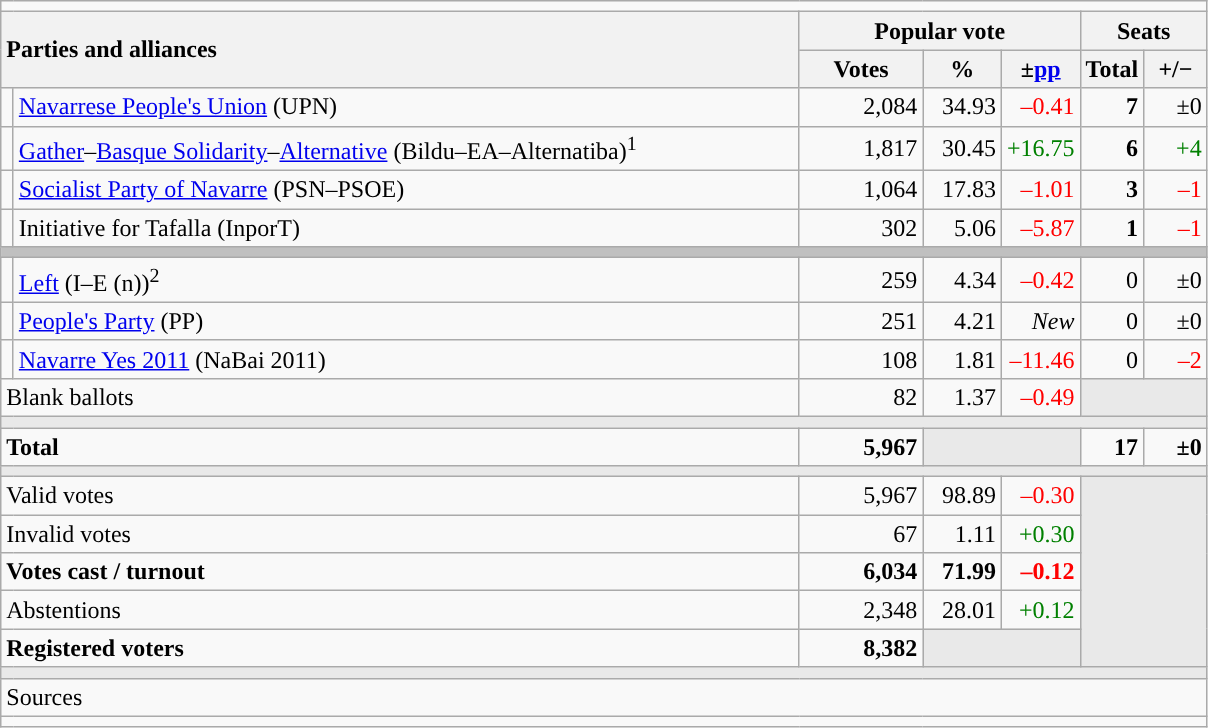<table class="wikitable" style="text-align:right;">
<tr>
<td colspan="7"></td>
</tr>
<tr>
<th style="text-align:left;" rowspan="2" colspan="2" width="525">Parties and alliances</th>
<th colspan="3">Popular vote</th>
<th colspan="2">Seats</th>
</tr>
<tr>
<th width="75">Votes</th>
<th width="45">%</th>
<th width="45">±<a href='#'>pp</a></th>
<th width="35">Total</th>
<th width="35">+/−</th>
</tr>
<tr>
<td width="1" style="color:inherit;background:"></td>
<td align="left"><a href='#'>Navarrese People's Union</a> (UPN)</td>
<td>2,084</td>
<td>34.93</td>
<td style="color:red;">–0.41</td>
<td><strong>7</strong></td>
<td>±0</td>
</tr>
<tr>
<td style="color:inherit;background:"></td>
<td align="left"><a href='#'>Gather</a>–<a href='#'>Basque Solidarity</a>–<a href='#'>Alternative</a> (Bildu–EA–Alternatiba)<sup>1</sup></td>
<td>1,817</td>
<td>30.45</td>
<td style="color:green;">+16.75</td>
<td><strong>6</strong></td>
<td style="color:green;">+4</td>
</tr>
<tr>
<td style="color:inherit;background:"></td>
<td align="left"><a href='#'>Socialist Party of Navarre</a> (PSN–PSOE)</td>
<td>1,064</td>
<td>17.83</td>
<td style="color:red;">–1.01</td>
<td><strong>3</strong></td>
<td style="color:red;">–1</td>
</tr>
<tr>
<td style="color:inherit;background:"></td>
<td align="left">Initiative for Tafalla (InporT)</td>
<td>302</td>
<td>5.06</td>
<td style="color:red;">–5.87</td>
<td><strong>1</strong></td>
<td style="color:red;">–1</td>
</tr>
<tr>
<td colspan="7" bgcolor="#C0C0C0"></td>
</tr>
<tr>
<td style="color:inherit;background:"></td>
<td align="left"><a href='#'>Left</a> (I–E (n))<sup>2</sup></td>
<td>259</td>
<td>4.34</td>
<td style="color:red;">–0.42</td>
<td>0</td>
<td>±0</td>
</tr>
<tr>
<td style="color:inherit;background:"></td>
<td align="left"><a href='#'>People's Party</a> (PP)</td>
<td>251</td>
<td>4.21</td>
<td><em>New</em></td>
<td>0</td>
<td>±0</td>
</tr>
<tr>
<td style="color:inherit;background:"></td>
<td align="left"><a href='#'>Navarre Yes 2011</a> (NaBai 2011)</td>
<td>108</td>
<td>1.81</td>
<td style="color:red;">–11.46</td>
<td>0</td>
<td style="color:red;">–2</td>
</tr>
<tr>
<td align="left" colspan="2">Blank ballots</td>
<td>82</td>
<td>1.37</td>
<td style="color:red;">–0.49</td>
<td bgcolor="#E9E9E9" colspan="2"></td>
</tr>
<tr>
<td colspan="7" bgcolor="#E9E9E9"></td>
</tr>
<tr style="font-weight:bold;">
<td align="left" colspan="2">Total</td>
<td>5,967</td>
<td bgcolor="#E9E9E9" colspan="2"></td>
<td>17</td>
<td>±0</td>
</tr>
<tr>
<td colspan="7" bgcolor="#E9E9E9"></td>
</tr>
<tr>
<td align="left" colspan="2">Valid votes</td>
<td>5,967</td>
<td>98.89</td>
<td style="color:red;">–0.30</td>
<td bgcolor="#E9E9E9" colspan="2" rowspan="5"></td>
</tr>
<tr>
<td align="left" colspan="2">Invalid votes</td>
<td>67</td>
<td>1.11</td>
<td style="color:green;">+0.30</td>
</tr>
<tr style="font-weight:bold;">
<td align="left" colspan="2">Votes cast / turnout</td>
<td>6,034</td>
<td>71.99</td>
<td style="color:red;">–0.12</td>
</tr>
<tr>
<td align="left" colspan="2">Abstentions</td>
<td>2,348</td>
<td>28.01</td>
<td style="color:green;">+0.12</td>
</tr>
<tr style="font-weight:bold;">
<td align="left" colspan="2">Registered voters</td>
<td>8,382</td>
<td bgcolor="#E9E9E9" colspan="2"></td>
</tr>
<tr>
<td colspan="7" bgcolor="#E9E9E9"></td>
</tr>
<tr>
<td align="left" colspan="7">Sources</td>
</tr>
<tr>
<td colspan="7" style="text-align:left; max-width:790px;"></td>
</tr>
</table>
